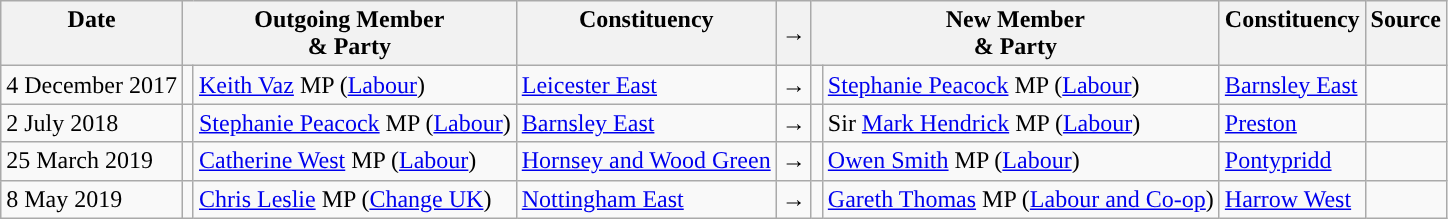<table class="wikitable">
<tr>
<th valign="top">Date</th>
<th colspan="2" valign="top">Outgoing Member<br>& Party</th>
<th valign="top">Constituency</th>
<th>→</th>
<th colspan="2" valign="top">New Member<br>& Party</th>
<th valign="top">Constituency</th>
<th valign="top">Source</th>
</tr>
<tr>
<td nowrap>4 December 2017</td>
<td style="color:inherit;background:"></td>
<td><a href='#'>Keith Vaz</a> MP (<a href='#'>Labour</a>)</td>
<td><a href='#'>Leicester East</a></td>
<td>→</td>
<td style="color:inherit;background:"></td>
<td><a href='#'>Stephanie Peacock</a> MP (<a href='#'>Labour</a>)</td>
<td><a href='#'>Barnsley East</a></td>
<td></td>
</tr>
<tr>
<td nowrap>2 July 2018</td>
<td style="color:inherit;background:"></td>
<td><a href='#'>Stephanie Peacock</a> MP (<a href='#'>Labour</a>)</td>
<td><a href='#'>Barnsley East</a></td>
<td>→</td>
<td style="color:inherit;background:"></td>
<td>Sir <a href='#'>Mark Hendrick</a> MP (<a href='#'>Labour</a>)</td>
<td><a href='#'>Preston</a></td>
<td></td>
</tr>
<tr>
<td nowrap>25 March 2019</td>
<td style="color:inherit;background:"></td>
<td><a href='#'>Catherine West</a> MP (<a href='#'>Labour</a>)</td>
<td><a href='#'>Hornsey and Wood Green</a></td>
<td>→</td>
<td style="color:inherit;background:"></td>
<td><a href='#'>Owen Smith</a> MP (<a href='#'>Labour</a>)</td>
<td><a href='#'>Pontypridd</a></td>
<td></td>
</tr>
<tr>
<td nowrap>8 May 2019</td>
<td style="color:inherit;background:"></td>
<td><a href='#'>Chris Leslie</a> MP (<a href='#'>Change UK</a>)</td>
<td><a href='#'>Nottingham East</a></td>
<td>→</td>
<td style="color:inherit;background:"></td>
<td><a href='#'>Gareth Thomas</a> MP (<a href='#'>Labour and Co-op</a>)</td>
<td><a href='#'>Harrow West</a></td>
<td></td>
</tr>
</table>
